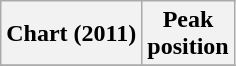<table class="wikitable plainrowheaders" style="text-align:center">
<tr>
<th scope="col">Chart (2011)</th>
<th scope="col">Peak<br>position</th>
</tr>
<tr>
</tr>
</table>
